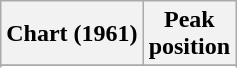<table class="wikitable sortable">
<tr>
<th align="left">Chart (1961)</th>
<th align="center">Peak<br>position</th>
</tr>
<tr>
</tr>
<tr>
</tr>
</table>
